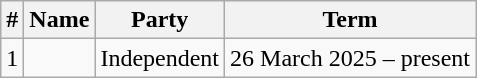<table class="wikitable">
<tr>
<th>#</th>
<th>Name</th>
<th>Party</th>
<th>Term</th>
</tr>
<tr>
<td>1</td>
<td></td>
<td>Independent</td>
<td>26 March 2025 – present</td>
</tr>
</table>
